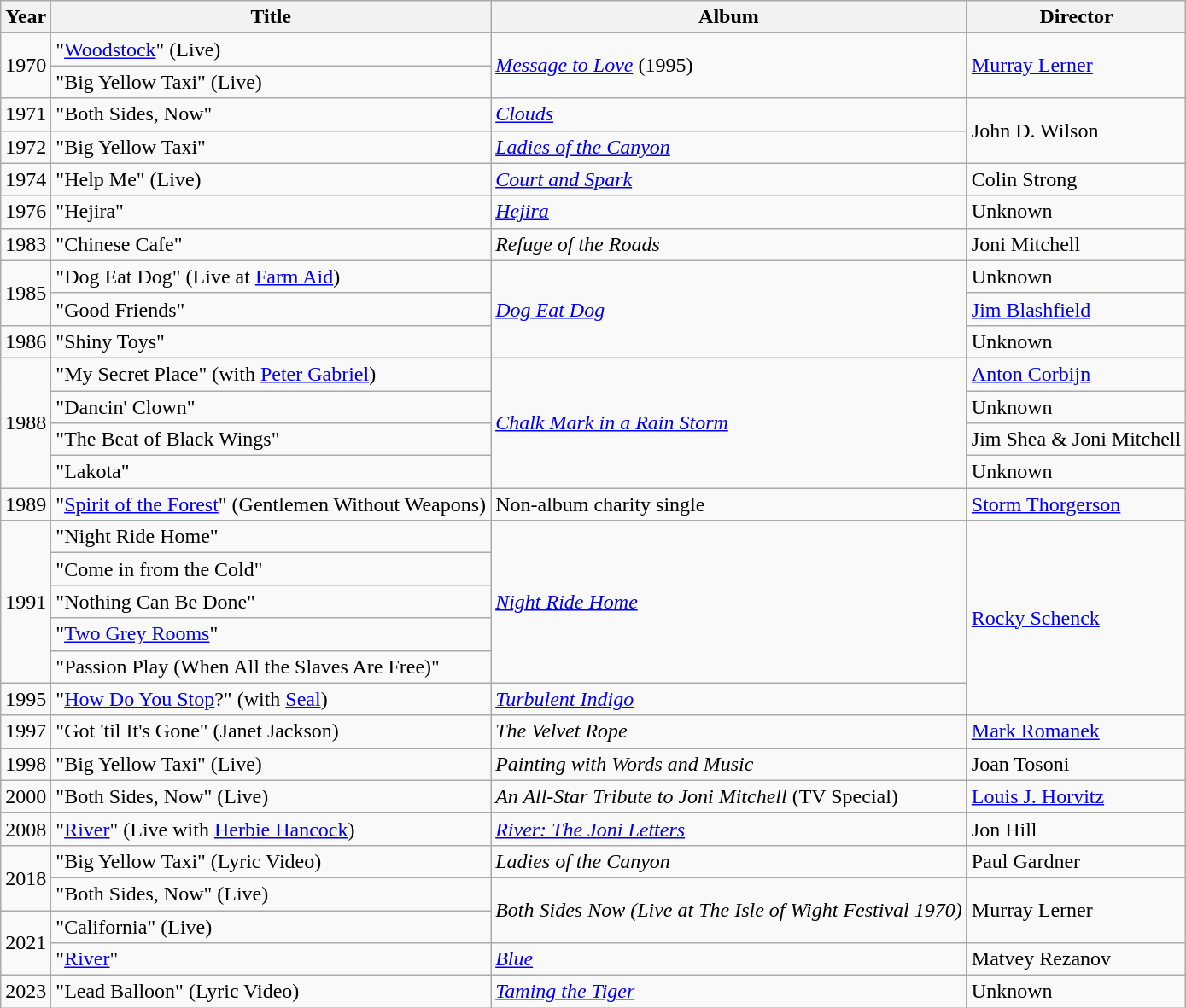<table class="wikitable">
<tr>
<th align="left">Year</th>
<th align="left">Title</th>
<th align="left">Album</th>
<th align="left">Director</th>
</tr>
<tr>
<td style="text-align:center;" rowspan="2">1970</td>
<td align="left">"<a href='#'>Woodstock</a>" (Live)</td>
<td style="text-align:left;" rowspan="2"><em><a href='#'>Message to Love</a></em> (1995)</td>
<td align="left" rowspan=2"><a href='#'>Murray Lerner</a></td>
</tr>
<tr>
<td align="left">"Big Yellow Taxi" (Live)</td>
</tr>
<tr>
<td style="text-align:center;">1971</td>
<td align="left">"Both Sides, Now"</td>
<td style="text-align:left;"><em><a href='#'>Clouds</a></em></td>
<td align="left" rowspan="2">John D. Wilson</td>
</tr>
<tr>
<td style="text-align:center;">1972</td>
<td align="left">"Big Yellow Taxi"</td>
<td style="text-align:left;"><em><a href='#'>Ladies of the Canyon</a></em></td>
</tr>
<tr>
<td style="text-align:center;">1974</td>
<td align="left">"Help Me" (Live)</td>
<td style="text-align:left;"><em><a href='#'>Court and Spark</a></em></td>
<td align="left">Colin Strong</td>
</tr>
<tr>
<td style="text-align:center;">1976</td>
<td align="left">"Hejira"</td>
<td style="text-align:left;"><em><a href='#'>Hejira</a></em></td>
<td align="left">Unknown</td>
</tr>
<tr>
<td style="text-align:center;">1983</td>
<td align="left">"Chinese Cafe"</td>
<td style="text-align:left;"><em>Refuge of the Roads</em></td>
<td align="left">Joni Mitchell</td>
</tr>
<tr>
<td style="text-align:center;" rowspan="2">1985</td>
<td align="left">"Dog Eat Dog" (Live at <a href='#'>Farm Aid</a>)</td>
<td style="text-align:left;" rowspan="3"><em><a href='#'>Dog Eat Dog</a></em></td>
<td align="left">Unknown</td>
</tr>
<tr>
<td align="left">"Good Friends"</td>
<td align="left"><a href='#'>Jim Blashfield</a></td>
</tr>
<tr>
<td style="text-align:center;">1986</td>
<td align="left">"Shiny Toys"</td>
<td align="left">Unknown</td>
</tr>
<tr>
<td style="text-align:center;" rowspan="4">1988</td>
<td align="left">"My Secret Place" (with <a href='#'>Peter Gabriel</a>)</td>
<td style="text-align:left;" rowspan="4"><em><a href='#'>Chalk Mark in a Rain Storm</a></em></td>
<td style="text-align:left;"><a href='#'>Anton Corbijn</a></td>
</tr>
<tr>
<td align="left">"Dancin' Clown"</td>
<td style="text-align:left;">Unknown</td>
</tr>
<tr>
<td align="left">"The Beat of Black Wings"</td>
<td style="text-align:left;">Jim Shea & Joni Mitchell</td>
</tr>
<tr>
<td align="left">"Lakota"</td>
<td style="text-align:left;">Unknown</td>
</tr>
<tr>
<td style="text-align:center;">1989</td>
<td align="left">"<a href='#'>Spirit of the Forest</a>" (Gentlemen Without Weapons)</td>
<td style="text-align:left;">Non-album charity single</td>
<td align="left"><a href='#'>Storm Thorgerson</a></td>
</tr>
<tr>
<td style="text-align:center;" rowspan="5">1991</td>
<td align="left">"Night Ride Home"</td>
<td style="text-align:left;" rowspan="5"><em><a href='#'>Night Ride Home</a></em></td>
<td style="text-align:left;" rowspan="6"><a href='#'>Rocky Schenck</a></td>
</tr>
<tr>
<td align="left">"Come in from the Cold"</td>
</tr>
<tr>
<td align="left">"Nothing Can Be Done"</td>
</tr>
<tr>
<td align="left">"<a href='#'>Two Grey Rooms</a>"</td>
</tr>
<tr>
<td align="left">"Passion Play (When All the Slaves Are Free)"</td>
</tr>
<tr>
<td style="text-align:center;">1995</td>
<td align="left">"<a href='#'>How Do You Stop</a>?" (with <a href='#'>Seal</a>)</td>
<td style="text-align:left;"><em><a href='#'>Turbulent Indigo</a></em></td>
</tr>
<tr>
<td style="text-align:center;">1997</td>
<td align="left">"Got 'til It's Gone" (Janet Jackson)</td>
<td style="text-align:left;"><em>The Velvet Rope</em></td>
<td style="text-align:left;"><a href='#'>Mark Romanek</a></td>
</tr>
<tr>
<td style="text-align:center;">1998</td>
<td align="left">"Big Yellow Taxi" (Live)</td>
<td style="text-align:left;"><em>Painting with Words and Music</em></td>
<td style="text-align:left;">Joan Tosoni</td>
</tr>
<tr>
<td style="text-align:center;">2000</td>
<td align="left">"Both Sides, Now" (Live)</td>
<td style="text-align:left;"><em>An All-Star Tribute to Joni Mitchell</em> (TV Special)</td>
<td style="text-align:left;"><a href='#'>Louis J. Horvitz</a></td>
</tr>
<tr>
<td style="text-align:center;">2008</td>
<td align="left">"<a href='#'>River</a>" (Live with <a href='#'>Herbie Hancock</a>)</td>
<td style="text-align:left;"><em><a href='#'>River: The Joni Letters</a></em></td>
<td style="text-align:left;">Jon Hill</td>
</tr>
<tr>
<td style="text-align:center;" rowspan="2">2018</td>
<td align="left">"Big Yellow Taxi" (Lyric Video)</td>
<td style="text-align:left;"><em>Ladies of the Canyon</em></td>
<td align="left">Paul Gardner</td>
</tr>
<tr>
<td align="left">"Both Sides, Now" (Live)</td>
<td style="text-align:left;" rowspan="2"><em>Both Sides Now (Live at The Isle of Wight Festival 1970)</em></td>
<td align="left" rowspan="2">Murray Lerner</td>
</tr>
<tr>
<td style="text-align:center;" rowspan="2">2021</td>
<td align="left">"California" (Live)</td>
</tr>
<tr>
<td align="left">"<a href='#'>River</a>"</td>
<td><em><a href='#'>Blue</a></em></td>
<td align="left">Matvey Rezanov</td>
</tr>
<tr>
<td style="text-align:center;">2023</td>
<td align="left">"Lead Balloon" (Lyric Video)</td>
<td style="text-align:left;" rowspan="2"><em><a href='#'>Taming the Tiger</a></em></td>
<td align="left" rowspan=2">Unknown</td>
</tr>
</table>
